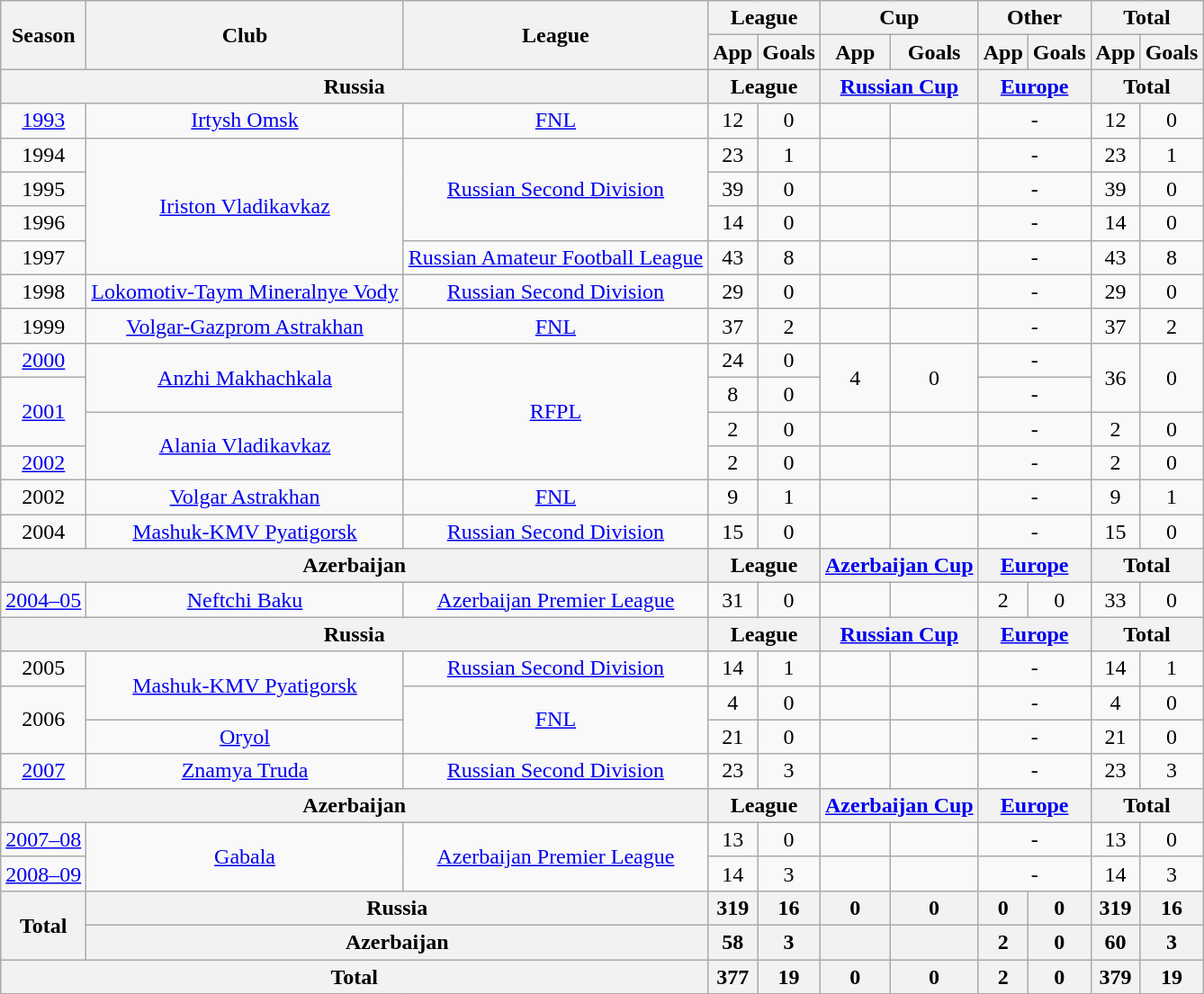<table class="wikitable">
<tr>
<th rowspan=2>Season</th>
<th ! rowspan=2>Club</th>
<th ! rowspan=2>League</th>
<th ! colspan=2>League</th>
<th ! colspan=2>Cup</th>
<th ! colspan=2>Other</th>
<th colspan=3>Total</th>
</tr>
<tr>
<th>App</th>
<th>Goals</th>
<th>App</th>
<th>Goals</th>
<th>App</th>
<th>Goals</th>
<th>App</th>
<th>Goals</th>
</tr>
<tr>
<th colspan=3>Russia</th>
<th ! colspan=2>League</th>
<th ! colspan=2><a href='#'>Russian Cup</a></th>
<th ! colspan=2><a href='#'>Europe</a></th>
<th colspan=3>Total</th>
</tr>
<tr align=center>
<td><a href='#'>1993</a></td>
<td><a href='#'>Irtysh Omsk</a></td>
<td><a href='#'>FNL</a></td>
<td>12</td>
<td>0</td>
<td></td>
<td></td>
<td colspan="2">-</td>
<td>12</td>
<td>0</td>
</tr>
<tr align=center>
<td>1994</td>
<td rowspan="4"><a href='#'>Iriston Vladikavkaz</a></td>
<td rowspan="3"><a href='#'>Russian Second Division</a></td>
<td>23</td>
<td>1</td>
<td></td>
<td></td>
<td colspan="2">-</td>
<td>23</td>
<td>1</td>
</tr>
<tr align=center>
<td>1995</td>
<td>39</td>
<td>0</td>
<td></td>
<td></td>
<td colspan="2">-</td>
<td>39</td>
<td>0</td>
</tr>
<tr align=center>
<td>1996</td>
<td>14</td>
<td>0</td>
<td></td>
<td></td>
<td colspan="2">-</td>
<td>14</td>
<td>0</td>
</tr>
<tr align=center>
<td>1997</td>
<td><a href='#'>Russian Amateur Football League</a></td>
<td>43</td>
<td>8</td>
<td></td>
<td></td>
<td colspan="2">-</td>
<td>43</td>
<td>8</td>
</tr>
<tr align=center>
<td>1998</td>
<td><a href='#'>Lokomotiv-Taym Mineralnye Vody</a></td>
<td><a href='#'>Russian Second Division</a></td>
<td>29</td>
<td>0</td>
<td></td>
<td></td>
<td colspan="2">-</td>
<td>29</td>
<td>0</td>
</tr>
<tr align=center>
<td>1999</td>
<td><a href='#'>Volgar-Gazprom Astrakhan</a></td>
<td><a href='#'>FNL</a></td>
<td>37</td>
<td>2</td>
<td></td>
<td></td>
<td colspan="2">-</td>
<td>37</td>
<td>2</td>
</tr>
<tr align=center>
<td><a href='#'>2000</a></td>
<td rowspan="2"><a href='#'>Anzhi Makhachkala</a></td>
<td rowspan="4"><a href='#'>RFPL</a></td>
<td>24</td>
<td>0</td>
<td rowspan="2">4</td>
<td rowspan="2">0</td>
<td colspan="2">-</td>
<td rowspan="2">36</td>
<td rowspan="2">0</td>
</tr>
<tr align=center>
<td rowspan="2"><a href='#'>2001</a></td>
<td>8</td>
<td>0</td>
<td colspan="2">-</td>
</tr>
<tr align=center>
<td rowspan="2"><a href='#'>Alania Vladikavkaz</a></td>
<td>2</td>
<td>0</td>
<td></td>
<td></td>
<td colspan="2">-</td>
<td>2</td>
<td>0</td>
</tr>
<tr align=center>
<td><a href='#'>2002</a></td>
<td>2</td>
<td>0</td>
<td></td>
<td></td>
<td colspan="2">-</td>
<td>2</td>
<td>0</td>
</tr>
<tr align=center>
<td>2002</td>
<td><a href='#'>Volgar Astrakhan</a></td>
<td><a href='#'>FNL</a></td>
<td>9</td>
<td>1</td>
<td></td>
<td></td>
<td colspan="2">-</td>
<td>9</td>
<td>1</td>
</tr>
<tr align=center>
<td>2004</td>
<td><a href='#'>Mashuk-KMV Pyatigorsk</a></td>
<td><a href='#'>Russian Second Division</a></td>
<td>15</td>
<td>0</td>
<td></td>
<td></td>
<td colspan="2">-</td>
<td>15</td>
<td>0</td>
</tr>
<tr>
<th colspan=3>Azerbaijan</th>
<th ! colspan=2>League</th>
<th ! colspan=2><a href='#'>Azerbaijan Cup</a></th>
<th ! colspan=2><a href='#'>Europe</a></th>
<th colspan=3>Total</th>
</tr>
<tr align=center>
<td><a href='#'>2004–05</a></td>
<td><a href='#'>Neftchi Baku</a></td>
<td><a href='#'>Azerbaijan Premier League</a></td>
<td>31</td>
<td>0</td>
<td></td>
<td></td>
<td>2</td>
<td>0</td>
<td>33</td>
<td>0</td>
</tr>
<tr>
<th colspan=3>Russia</th>
<th ! colspan=2>League</th>
<th ! colspan=2><a href='#'>Russian Cup</a></th>
<th ! colspan=2><a href='#'>Europe</a></th>
<th colspan=3>Total</th>
</tr>
<tr align=center>
<td>2005</td>
<td rowspan="2"><a href='#'>Mashuk-KMV Pyatigorsk</a></td>
<td><a href='#'>Russian Second Division</a></td>
<td>14</td>
<td>1</td>
<td></td>
<td></td>
<td colspan="2">-</td>
<td>14</td>
<td>1</td>
</tr>
<tr align=center>
<td rowspan="2">2006</td>
<td rowspan="2"><a href='#'>FNL</a></td>
<td>4</td>
<td>0</td>
<td></td>
<td></td>
<td colspan="2">-</td>
<td>4</td>
<td>0</td>
</tr>
<tr align=center>
<td><a href='#'>Oryol</a></td>
<td>21</td>
<td>0</td>
<td></td>
<td></td>
<td colspan="2">-</td>
<td>21</td>
<td>0</td>
</tr>
<tr align=center>
<td><a href='#'>2007</a></td>
<td><a href='#'>Znamya Truda</a></td>
<td><a href='#'>Russian Second Division</a></td>
<td>23</td>
<td>3</td>
<td></td>
<td></td>
<td colspan="2">-</td>
<td>23</td>
<td>3</td>
</tr>
<tr>
<th colspan=3>Azerbaijan</th>
<th ! colspan=2>League</th>
<th ! colspan=2><a href='#'>Azerbaijan Cup</a></th>
<th ! colspan=2><a href='#'>Europe</a></th>
<th colspan=3>Total</th>
</tr>
<tr align=center>
<td><a href='#'>2007–08</a></td>
<td rowspan="2"><a href='#'>Gabala</a></td>
<td rowspan="2"><a href='#'>Azerbaijan Premier League</a></td>
<td>13</td>
<td>0</td>
<td></td>
<td></td>
<td colspan="2">-</td>
<td>13</td>
<td>0</td>
</tr>
<tr align=center>
<td><a href='#'>2008–09</a></td>
<td>14</td>
<td>3</td>
<td></td>
<td></td>
<td colspan="2">-</td>
<td>14</td>
<td>3</td>
</tr>
<tr>
<th rowspan=2>Total</th>
<th colspan=2>Russia</th>
<th>319</th>
<th>16</th>
<th>0</th>
<th>0</th>
<th>0</th>
<th>0</th>
<th>319</th>
<th>16</th>
</tr>
<tr>
<th colspan=2>Azerbaijan</th>
<th>58</th>
<th>3</th>
<th></th>
<th></th>
<th>2</th>
<th>0</th>
<th>60</th>
<th>3</th>
</tr>
<tr align=center>
<th colspan="3">Total</th>
<th>377</th>
<th>19</th>
<th>0</th>
<th>0</th>
<th>2</th>
<th>0</th>
<th>379</th>
<th>19</th>
</tr>
</table>
